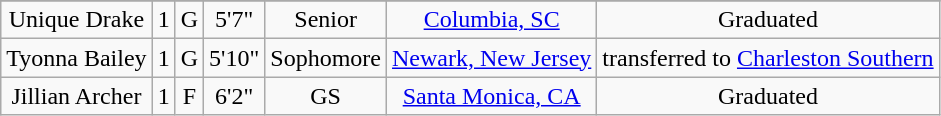<table class="wikitable sortable" style="text-align: center">
<tr align=center>
</tr>
<tr>
<td>Unique Drake</td>
<td>1</td>
<td>G</td>
<td>5'7"</td>
<td>Senior</td>
<td><a href='#'>Columbia, SC</a></td>
<td>Graduated</td>
</tr>
<tr>
<td>Tyonna Bailey</td>
<td>1</td>
<td>G</td>
<td>5'10"</td>
<td>Sophomore</td>
<td><a href='#'>Newark, New Jersey</a></td>
<td>transferred to <a href='#'>Charleston Southern</a></td>
</tr>
<tr>
<td>Jillian Archer</td>
<td>1</td>
<td>F</td>
<td>6'2"</td>
<td>GS</td>
<td><a href='#'>Santa Monica, CA</a></td>
<td>Graduated</td>
</tr>
</table>
